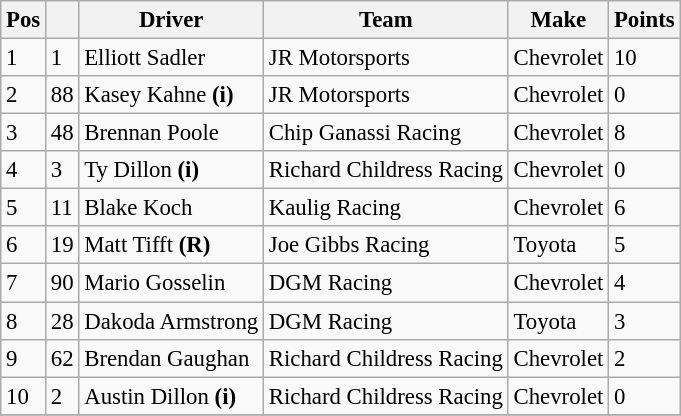<table class="wikitable" style="font-size:95%">
<tr>
<th>Pos</th>
<th></th>
<th>Driver</th>
<th>Team</th>
<th>Make</th>
<th>Points</th>
</tr>
<tr>
<td>1</td>
<td>1</td>
<td>Elliott Sadler</td>
<td>JR Motorsports</td>
<td>Chevrolet</td>
<td>10</td>
</tr>
<tr>
<td>2</td>
<td>88</td>
<td>Kasey Kahne <strong>(i)</strong></td>
<td>JR Motorsports</td>
<td>Chevrolet</td>
<td>0</td>
</tr>
<tr>
<td>3</td>
<td>48</td>
<td>Brennan Poole</td>
<td>Chip Ganassi Racing</td>
<td>Chevrolet</td>
<td>8</td>
</tr>
<tr>
<td>4</td>
<td>3</td>
<td>Ty Dillon <strong>(i)</strong></td>
<td>Richard Childress Racing</td>
<td>Chevrolet</td>
<td>0</td>
</tr>
<tr>
<td>5</td>
<td>11</td>
<td>Blake Koch</td>
<td>Kaulig Racing</td>
<td>Chevrolet</td>
<td>6</td>
</tr>
<tr>
<td>6</td>
<td>19</td>
<td>Matt Tifft <strong>(R)</strong></td>
<td>Joe Gibbs Racing</td>
<td>Toyota</td>
<td>5</td>
</tr>
<tr>
<td>7</td>
<td>90</td>
<td>Mario Gosselin</td>
<td>DGM Racing</td>
<td>Chevrolet</td>
<td>4</td>
</tr>
<tr>
<td>8</td>
<td>28</td>
<td>Dakoda Armstrong</td>
<td>DGM Racing</td>
<td>Toyota</td>
<td>3</td>
</tr>
<tr>
<td>9</td>
<td>62</td>
<td>Brendan Gaughan</td>
<td>Richard Childress Racing</td>
<td>Chevrolet</td>
<td>2</td>
</tr>
<tr>
<td>10</td>
<td>2</td>
<td>Austin Dillon <strong>(i)</strong></td>
<td>Richard Childress Racing</td>
<td>Chevrolet</td>
<td>0</td>
</tr>
<tr>
</tr>
</table>
